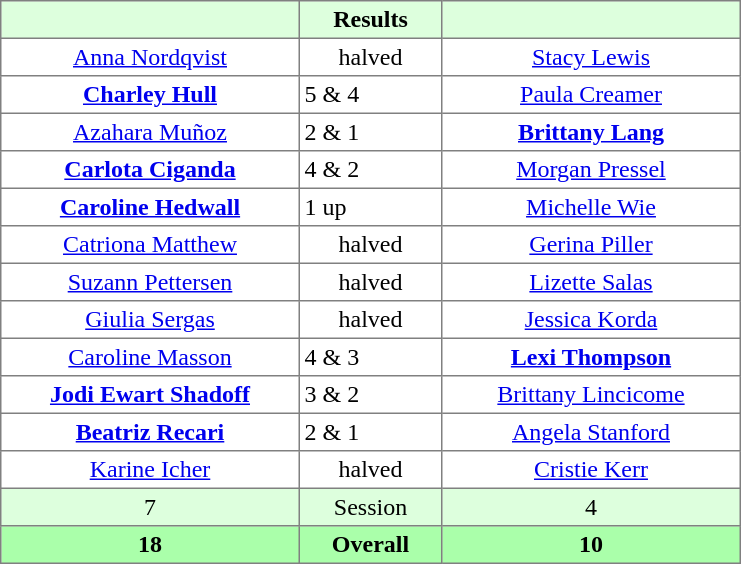<table border="1" cellpadding="3" style="border-collapse:collapse; text-align:center;">
<tr style="background:#dfd;">
<th style="width:12em;"></th>
<th style="width:5.5em;">Results</th>
<th style="width:12em;"></th>
</tr>
<tr>
<td><a href='#'>Anna Nordqvist</a></td>
<td>halved</td>
<td><a href='#'>Stacy Lewis</a></td>
</tr>
<tr>
<td><strong><a href='#'>Charley Hull</a></strong></td>
<td align=left> 5 & 4</td>
<td><a href='#'>Paula Creamer</a></td>
</tr>
<tr>
<td><a href='#'>Azahara Muñoz</a></td>
<td align=left> 2 & 1</td>
<td><strong><a href='#'>Brittany Lang</a></strong></td>
</tr>
<tr>
<td><strong><a href='#'>Carlota Ciganda</a></strong></td>
<td align=left> 4 & 2</td>
<td><a href='#'>Morgan Pressel</a></td>
</tr>
<tr>
<td><strong><a href='#'>Caroline Hedwall</a></strong></td>
<td align=left> 1 up</td>
<td><a href='#'>Michelle Wie</a></td>
</tr>
<tr>
<td><a href='#'>Catriona Matthew</a></td>
<td>halved</td>
<td><a href='#'>Gerina Piller</a></td>
</tr>
<tr>
<td><a href='#'>Suzann Pettersen</a></td>
<td>halved</td>
<td><a href='#'>Lizette Salas</a></td>
</tr>
<tr>
<td><a href='#'>Giulia Sergas</a></td>
<td>halved</td>
<td><a href='#'>Jessica Korda</a></td>
</tr>
<tr>
<td><a href='#'>Caroline Masson</a></td>
<td align=left> 4 & 3</td>
<td><strong><a href='#'>Lexi Thompson</a></strong></td>
</tr>
<tr>
<td><strong><a href='#'>Jodi Ewart Shadoff</a></strong></td>
<td align=left> 3 & 2</td>
<td><a href='#'>Brittany Lincicome</a></td>
</tr>
<tr>
<td><strong><a href='#'>Beatriz Recari</a></strong></td>
<td align=left> 2 & 1</td>
<td><a href='#'>Angela Stanford</a></td>
</tr>
<tr>
<td><a href='#'>Karine Icher</a></td>
<td>halved</td>
<td><a href='#'>Cristie Kerr</a></td>
</tr>
<tr style="background:#dfd;">
<td>7</td>
<td>Session</td>
<td>4</td>
</tr>
<tr style="background:#afa;">
<th>18</th>
<th>Overall</th>
<th>10</th>
</tr>
</table>
